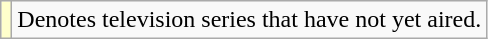<table class="wikitable">
<tr>
<td style="background:#FFFFCC;"></td>
<td>Denotes television series that have not yet aired.</td>
</tr>
</table>
